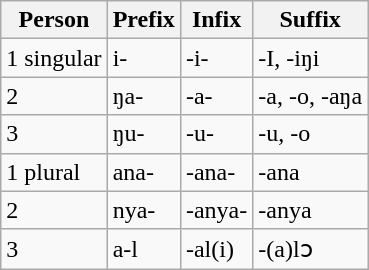<table class="wikitable">
<tr>
<th>Person</th>
<th>Prefix</th>
<th>Infix</th>
<th>Suffix</th>
</tr>
<tr>
<td>1 singular</td>
<td>i-</td>
<td>-i-</td>
<td>-I, -iŋi</td>
</tr>
<tr>
<td>2</td>
<td>ŋa-</td>
<td>-a-</td>
<td>-a, -o, -aŋa</td>
</tr>
<tr>
<td>3</td>
<td>ŋu-</td>
<td>-u-</td>
<td>-u, -o</td>
</tr>
<tr>
<td>1 plural</td>
<td>ana-</td>
<td>-ana-</td>
<td>-ana</td>
</tr>
<tr>
<td>2</td>
<td>nya-</td>
<td>-anya-</td>
<td>-anya</td>
</tr>
<tr>
<td>3</td>
<td>a-l</td>
<td>-al(i)</td>
<td>-(a)lɔ</td>
</tr>
</table>
